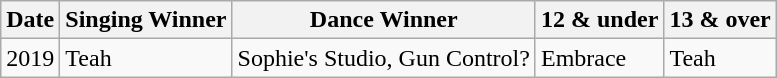<table class="wikitable">
<tr>
<th>Date</th>
<th>Singing Winner</th>
<th>Dance Winner</th>
<th>12 & under</th>
<th>13 & over</th>
</tr>
<tr>
<td>2019</td>
<td>Teah</td>
<td>Sophie's Studio, Gun Control?</td>
<td>Embrace</td>
<td>Teah</td>
</tr>
</table>
